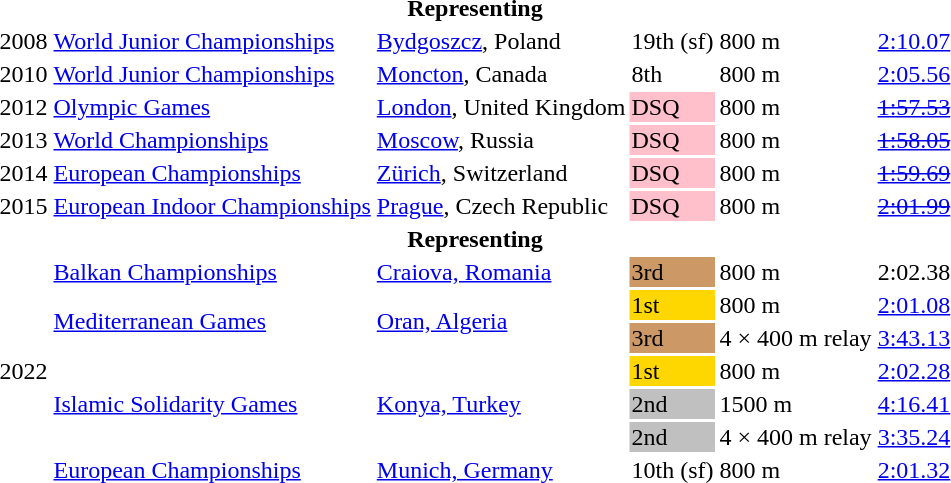<table>
<tr>
<th colspan="6">Representing </th>
</tr>
<tr>
<td>2008</td>
<td><a href='#'>World Junior Championships</a></td>
<td><a href='#'>Bydgoszcz</a>, Poland</td>
<td>19th (sf)</td>
<td>800 m</td>
<td><a href='#'>2:10.07</a></td>
</tr>
<tr>
<td>2010</td>
<td><a href='#'>World Junior Championships</a></td>
<td><a href='#'>Moncton</a>, Canada</td>
<td>8th</td>
<td>800 m</td>
<td><a href='#'>2:05.56</a></td>
</tr>
<tr>
<td>2012</td>
<td><a href='#'>Olympic Games</a></td>
<td><a href='#'>London</a>, United Kingdom</td>
<td bgcolor="pink">DSQ</td>
<td>800 m</td>
<td><a href='#'><del> 1:57.53</del></a></td>
</tr>
<tr>
<td>2013</td>
<td><a href='#'>World Championships</a></td>
<td><a href='#'>Moscow</a>, Russia</td>
<td bgcolor="pink">DSQ</td>
<td>800 m</td>
<td><a href='#'><del> 1:58.05</del></a></td>
</tr>
<tr>
<td>2014</td>
<td><a href='#'>European Championships</a></td>
<td><a href='#'>Zürich</a>, Switzerland</td>
<td bgcolor="pink">DSQ</td>
<td>800 m</td>
<td><a href='#'><del> 1:59.69</del></a></td>
</tr>
<tr>
<td>2015</td>
<td><a href='#'>European Indoor Championships</a></td>
<td><a href='#'>Prague</a>, Czech Republic</td>
<td bgcolor="pink">DSQ</td>
<td>800 m</td>
<td><a href='#'><del> 2:01.99</del></a></td>
</tr>
<tr>
<th colspan="6">Representing </th>
</tr>
<tr>
<td rowspan=7>2022</td>
<td><a href='#'>Balkan Championships</a></td>
<td><a href='#'>Craiova, Romania</a></td>
<td bgcolor=cc9966>3rd</td>
<td>800 m</td>
<td>2:02.38</td>
</tr>
<tr>
<td rowspan=2><a href='#'>Mediterranean Games</a></td>
<td rowspan=2><a href='#'>Oran, Algeria</a></td>
<td bgcolor=gold>1st</td>
<td>800 m</td>
<td><a href='#'>2:01.08</a></td>
</tr>
<tr>
<td bgcolor=cc9966>3rd</td>
<td>4 × 400 m relay</td>
<td><a href='#'>3:43.13</a></td>
</tr>
<tr>
<td rowspan=3><a href='#'>Islamic Solidarity Games</a></td>
<td rowspan=3><a href='#'>Konya, Turkey</a></td>
<td bgcolor=gold>1st</td>
<td>800 m</td>
<td><a href='#'>2:02.28</a></td>
</tr>
<tr>
<td bgcolor=silver>2nd</td>
<td>1500 m</td>
<td><a href='#'>4:16.41</a></td>
</tr>
<tr>
<td bgcolor=silver>2nd</td>
<td>4 × 400 m relay</td>
<td><a href='#'>3:35.24</a></td>
</tr>
<tr>
<td><a href='#'>European Championships</a></td>
<td><a href='#'>Munich, Germany</a></td>
<td>10th (sf)</td>
<td>800 m</td>
<td><a href='#'>2:01.32</a></td>
</tr>
</table>
